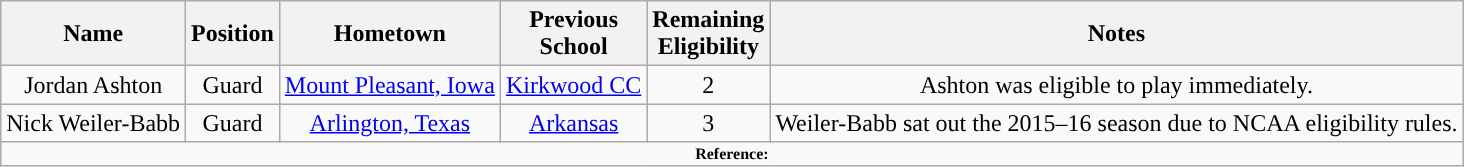<table class="wikitable" style="text-align: center">
<tr align=center>
<th>Name</th>
<th>Position</th>
<th>Hometown</th>
<th>Previous<br>School</th>
<th>Remaining<br>Eligibility</th>
<th>Notes</th>
</tr>
<tr>
<td>Jordan Ashton</td>
<td>Guard</td>
<td><a href='#'>Mount Pleasant, Iowa</a></td>
<td><a href='#'>Kirkwood CC</a></td>
<td>2</td>
<td>Ashton was eligible to play immediately.</td>
</tr>
<tr>
<td>Nick Weiler-Babb</td>
<td>Guard</td>
<td><a href='#'>Arlington, Texas</a></td>
<td><a href='#'>Arkansas</a></td>
<td>3</td>
<td>Weiler-Babb sat out the 2015–16 season due to NCAA eligibility rules.</td>
</tr>
<tr>
<td colspan="6"  style="font-size:8pt; text-align:center;"><strong>Reference:</strong></td>
</tr>
</table>
